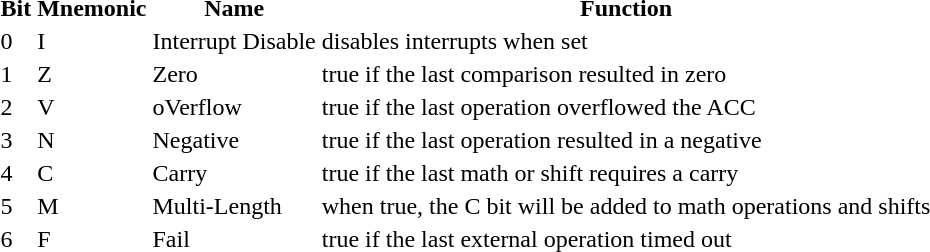<table>
<tr>
<th>Bit</th>
<th>Mnemonic</th>
<th>Name</th>
<th>Function</th>
</tr>
<tr>
<td>0</td>
<td>I</td>
<td>Interrupt Disable</td>
<td>disables interrupts when set</td>
</tr>
<tr>
<td>1</td>
<td>Z</td>
<td>Zero</td>
<td>true if the last comparison resulted in zero</td>
</tr>
<tr>
<td>2</td>
<td>V</td>
<td>oVerflow</td>
<td>true if the last operation overflowed the ACC</td>
</tr>
<tr>
<td>3</td>
<td>N</td>
<td>Negative</td>
<td>true if the last operation resulted in a negative</td>
</tr>
<tr>
<td>4</td>
<td>C</td>
<td>Carry</td>
<td>true if the last math or shift requires a carry</td>
</tr>
<tr>
<td>5</td>
<td>M</td>
<td>Multi-Length</td>
<td>when true, the C bit will be added to math operations and shifts</td>
</tr>
<tr>
<td>6</td>
<td>F</td>
<td>Fail</td>
<td>true if the last external operation timed out</td>
</tr>
</table>
